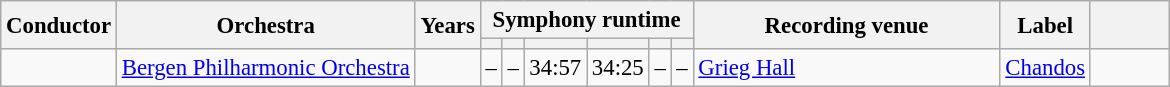<table class="wikitable sortable" style="margin-right: 0; font-size: 95%">
<tr>
<th rowspan=2 scope=col>Conductor</th>
<th rowspan=2 scope=col>Orchestra</th>
<th rowspan=2 scope=col>Years</th>
<th colspan=6 scope=col>Symphony runtime</th>
<th style="width:13em"; rowspan=2 scope=col>Recording venue</th>
<th rowspan=2 scope=col>Label</th>
<th style="width:3em"; rowspan=2 scope=col class="unsortable"></th>
</tr>
<tr>
<th scope=col></th>
<th scope=col></th>
<th scope=col></th>
<th scope=col></th>
<th scope=col></th>
<th scope=col></th>
</tr>
<tr>
<td></td>
<td><a href='#'>Bergen Philharmonic Orchestra</a></td>
<td></td>
<td>–</td>
<td>–</td>
<td>34:57</td>
<td>34:25</td>
<td>–</td>
<td>–</td>
<td><a href='#'>Grieg Hall</a></td>
<td><a href='#'>Chandos</a></td>
<td style="text-align: center;"></td>
</tr>
</table>
